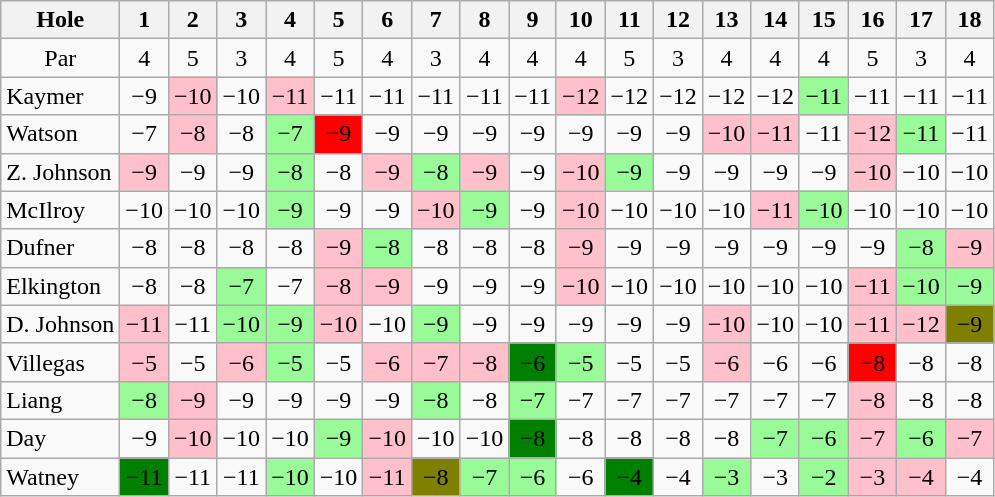<table class="wikitable" style="text-align:center">
<tr>
<th>Hole</th>
<th>  1  </th>
<th>  2  </th>
<th>  3  </th>
<th>  4  </th>
<th>  5  </th>
<th>  6  </th>
<th>  7  </th>
<th>  8  </th>
<th>  9  </th>
<th> 10 </th>
<th> 11 </th>
<th> 12 </th>
<th> 13 </th>
<th> 14 </th>
<th> 15 </th>
<th> 16 </th>
<th> 17 </th>
<th> 18 </th>
</tr>
<tr>
<td>Par</td>
<td>4</td>
<td>5</td>
<td>3</td>
<td>4</td>
<td>5</td>
<td>4</td>
<td>3</td>
<td>4</td>
<td>4</td>
<td>4</td>
<td>5</td>
<td>3</td>
<td>4</td>
<td>4</td>
<td>4</td>
<td>5</td>
<td>3</td>
<td>4</td>
</tr>
<tr>
<td align=left> Kaymer</td>
<td>−9</td>
<td style="background:Pink;">−10</td>
<td>−10</td>
<td style="background:Pink;">−11</td>
<td>−11</td>
<td>−11</td>
<td>−11</td>
<td>−11</td>
<td>−11</td>
<td style="background:Pink;">−12</td>
<td>−12</td>
<td>−12</td>
<td>−12</td>
<td>−12</td>
<td style="background:PaleGreen;">−11</td>
<td>−11</td>
<td>−11</td>
<td>−11</td>
</tr>
<tr>
<td align=left> Watson</td>
<td>−7</td>
<td style="background:Pink;">−8</td>
<td>−8</td>
<td style="background:PaleGreen;">−7</td>
<td style="background:Red;">−9</td>
<td>−9</td>
<td>−9</td>
<td>−9</td>
<td>−9</td>
<td>−9</td>
<td>−9</td>
<td>−9</td>
<td style="background:Pink;">−10</td>
<td style="background:Pink;">−11</td>
<td>−11</td>
<td style="background:Pink;">−12</td>
<td style="background:PaleGreen;">−11</td>
<td>−11</td>
</tr>
<tr>
<td align=left> Z. Johnson</td>
<td style="background:Pink;">−9</td>
<td>−9</td>
<td>−9</td>
<td style="background:PaleGreen;">−8</td>
<td>−8</td>
<td style="background:Pink;">−9</td>
<td style="background:PaleGreen;">−8</td>
<td style="background:Pink;">−9</td>
<td>−9</td>
<td style="background:Pink;">−10</td>
<td style="background:PaleGreen;">−9</td>
<td>−9</td>
<td>−9</td>
<td>−9</td>
<td>−9</td>
<td style="background:Pink;">−10</td>
<td>−10</td>
<td>−10</td>
</tr>
<tr>
<td align=left> McIlroy</td>
<td>−10</td>
<td>−10</td>
<td>−10</td>
<td style="background:PaleGreen;">−9</td>
<td>−9</td>
<td>−9</td>
<td style="background:Pink;">−10</td>
<td style="background:PaleGreen;">−9</td>
<td>−9</td>
<td style="background:Pink;">−10</td>
<td>−10</td>
<td>−10</td>
<td>−10</td>
<td style="background:Pink;">−11</td>
<td style="background:PaleGreen;">−10</td>
<td>−10</td>
<td>−10</td>
<td>−10</td>
</tr>
<tr>
<td align=left> Dufner</td>
<td>−8</td>
<td>−8</td>
<td>−8</td>
<td>−8</td>
<td style="background:Pink;">−9</td>
<td style="background:PaleGreen;">−8</td>
<td>−8</td>
<td>−8</td>
<td>−8</td>
<td style="background:Pink;">−9</td>
<td>−9</td>
<td>−9</td>
<td>−9</td>
<td>−9</td>
<td>−9</td>
<td>−9</td>
<td style="background:PaleGreen;">−8</td>
<td style="background:Pink;">−9</td>
</tr>
<tr>
<td align=left> Elkington</td>
<td>−8</td>
<td>−8</td>
<td style="background:PaleGreen;">−7</td>
<td>−7</td>
<td style="background:Pink;">−8</td>
<td style="background:Pink;">−9</td>
<td>−9</td>
<td>−9</td>
<td>−9</td>
<td style="background:Pink;">−10</td>
<td>−10</td>
<td>−10</td>
<td>−10</td>
<td>−10</td>
<td>−10</td>
<td style="background:Pink;">−11</td>
<td style="background:PaleGreen;">−10</td>
<td style="background:PaleGreen;">−9</td>
</tr>
<tr>
<td align=left> D. Johnson</td>
<td style="background:Pink;">−11</td>
<td>−11</td>
<td style="background:PaleGreen;">−10</td>
<td style="background:PaleGreen;">−9</td>
<td style="background:Pink;">−10</td>
<td>−10</td>
<td style="background:PaleGreen;">−9</td>
<td>−9</td>
<td>−9</td>
<td>−9</td>
<td>−9</td>
<td>−9</td>
<td style="background:Pink;">−10</td>
<td>−10</td>
<td>−10</td>
<td style="background:Pink;">−11</td>
<td style="background:Pink;">−12</td>
<td style="background:Olive;">−9</td>
</tr>
<tr>
<td align=left> Villegas</td>
<td style="background:Pink;">−5</td>
<td>−5</td>
<td style="background:Pink;">−6</td>
<td style="background:PaleGreen;">−5</td>
<td>−5</td>
<td style="background:Pink;">−6</td>
<td style="background:Pink;">−7</td>
<td style="background:Pink;">−8</td>
<td style="background:Green;">−6</td>
<td style="background:PaleGreen;">−5</td>
<td>−5</td>
<td>−5</td>
<td style="background:Pink;">−6</td>
<td>−6</td>
<td>−6</td>
<td style="background:Red;">−8</td>
<td>−8</td>
<td>−8</td>
</tr>
<tr>
<td align=left> Liang</td>
<td style="background:PaleGreen;">−8</td>
<td style="background:Pink;">−9</td>
<td>−9</td>
<td>−9</td>
<td>−9</td>
<td>−9</td>
<td style="background:PaleGreen;">−8</td>
<td>−8</td>
<td style="background:PaleGreen;">−7</td>
<td>−7</td>
<td>−7</td>
<td>−7</td>
<td>−7</td>
<td>−7</td>
<td>−7</td>
<td style="background:Pink;">−8</td>
<td>−8</td>
<td>−8</td>
</tr>
<tr>
<td align=left> Day</td>
<td>−9</td>
<td style="background:Pink;">−10</td>
<td>−10</td>
<td>−10</td>
<td style="background:PaleGreen;">−9</td>
<td style="background:Pink;">−10</td>
<td>−10</td>
<td>−10</td>
<td style="background:Green;">−8</td>
<td>−8</td>
<td>−8</td>
<td>−8</td>
<td>−8</td>
<td style="background:PaleGreen;">−7</td>
<td style="background:PaleGreen;">−6</td>
<td style="background:Pink;">−7</td>
<td style="background:PaleGreen;">−6</td>
<td style="background:Pink;">−7</td>
</tr>
<tr>
<td align=left> Watney</td>
<td style="background:Green;">−11</td>
<td>−11</td>
<td>−11</td>
<td style="background:PaleGreen;">−10</td>
<td>−10</td>
<td style="background:Pink;">−11</td>
<td style="background:Olive;">−8</td>
<td style="background:PaleGreen;">−7</td>
<td style="background:PaleGreen;">−6</td>
<td>−6</td>
<td style="background:Green;">−4</td>
<td>−4</td>
<td style="background:PaleGreen;">−3</td>
<td>−3</td>
<td style="background:PaleGreen;">−2</td>
<td style="background:Pink;">−3</td>
<td style="background:Pink;">−4</td>
<td>−4</td>
</tr>
</table>
